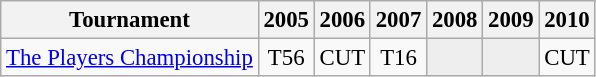<table class="wikitable" style="font-size:95%;text-align:center;">
<tr>
<th>Tournament</th>
<th>2005</th>
<th>2006</th>
<th>2007</th>
<th>2008</th>
<th>2009</th>
<th>2010</th>
</tr>
<tr>
<td align=left><a href='#'>The Players Championship</a></td>
<td>T56</td>
<td>CUT</td>
<td>T16</td>
<td style="background:#eeeeee;"></td>
<td style="background:#eeeeee;"></td>
<td>CUT</td>
</tr>
</table>
